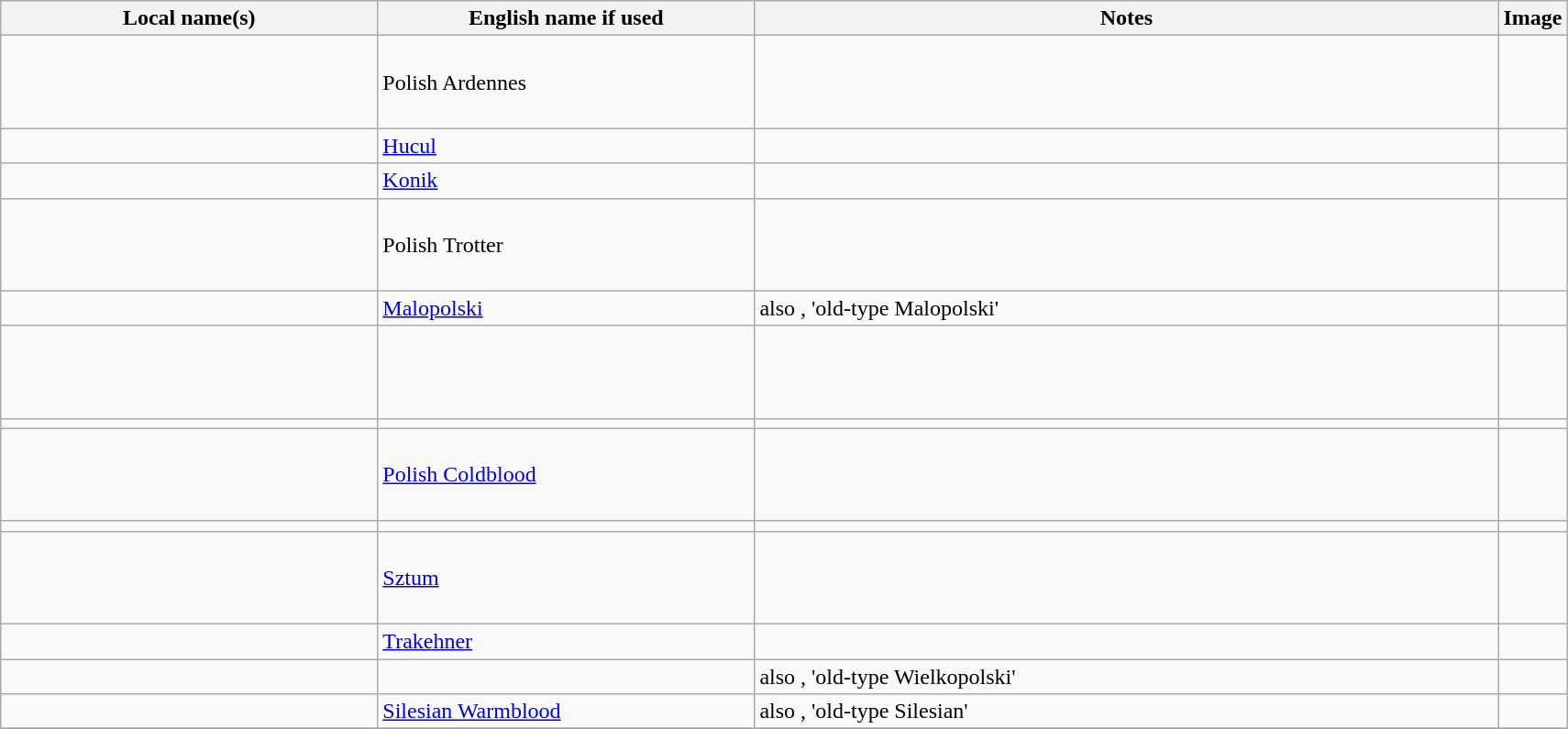<table class="wikitable">
<tr>
<th>Local name(s)</th>
<th>English name if used</th>
<th>Notes</th>
<th>Image</th>
</tr>
<tr>
<td style="width: 200pt;"></td>
<td style="width: 200pt;">Polish Ardennes</td>
<td style="width: 400pt;"></td>
<td style="height: 60px;"></td>
</tr>
<tr>
<td></td>
<td><a href='#'>Hucul</a></td>
<td></td>
<td></td>
</tr>
<tr>
<td></td>
<td><a href='#'>Konik</a></td>
<td></td>
<td></td>
</tr>
<tr>
<td></td>
<td>Polish Trotter</td>
<td></td>
<td style="height: 60px;"></td>
</tr>
<tr>
<td></td>
<td><a href='#'>Malopolski</a></td>
<td>also , 'old-type Malopolski'</td>
<td></td>
</tr>
<tr>
<td></td>
<td></td>
<td></td>
<td style="height: 60px;"></td>
</tr>
<tr>
<td></td>
<td></td>
<td></td>
<td></td>
</tr>
<tr>
<td></td>
<td><a href='#'>Polish Coldblood</a></td>
<td></td>
<td style="height: 60px;"></td>
</tr>
<tr>
<td></td>
<td></td>
<td></td>
<td></td>
</tr>
<tr>
<td></td>
<td><a href='#'>Sztum</a></td>
<td></td>
<td style="height: 60px;"></td>
</tr>
<tr>
<td></td>
<td><a href='#'>Trakehner</a></td>
<td></td>
<td></td>
</tr>
<tr>
<td></td>
<td></td>
<td>also , 'old-type Wielkopolski'</td>
<td></td>
</tr>
<tr>
<td></td>
<td><a href='#'>Silesian Warmblood</a></td>
<td>also , 'old-type Silesian'</td>
<td></td>
</tr>
<tr>
</tr>
</table>
